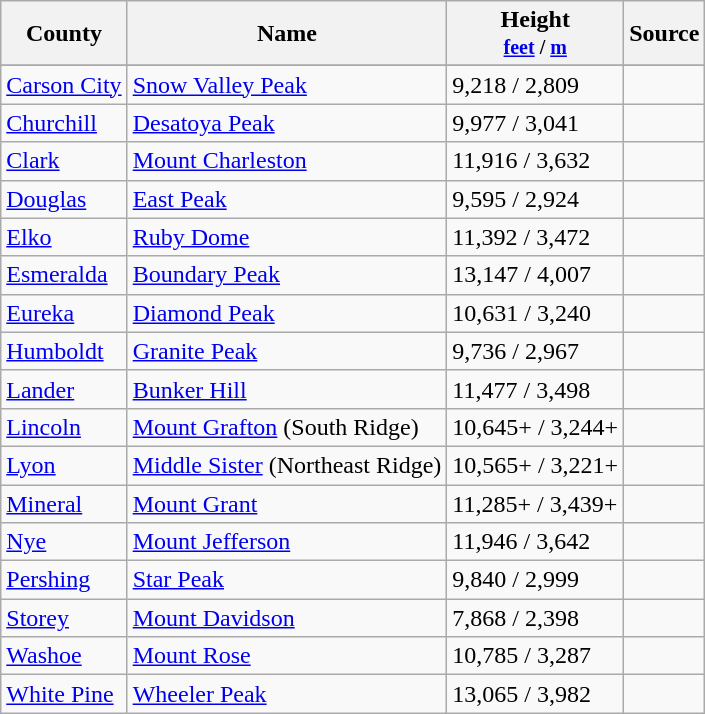<table class="wikitable sortable">
<tr>
<th>County</th>
<th>Name</th>
<th data-sort-type="number">Height<br><small><a href='#'>feet</a> / <a href='#'>m</a></small></th>
<th class="unsortable">Source</th>
</tr>
<tr>
</tr>
<tr>
<td><a href='#'>Carson City</a></td>
<td><a href='#'>Snow Valley Peak</a></td>
<td>9,218 / 2,809</td>
<td></td>
</tr>
<tr>
<td><a href='#'>Churchill</a></td>
<td><a href='#'>Desatoya Peak</a></td>
<td>9,977 / 3,041</td>
<td></td>
</tr>
<tr>
<td><a href='#'>Clark</a></td>
<td><a href='#'>Mount Charleston</a></td>
<td>11,916 / 3,632</td>
<td></td>
</tr>
<tr>
<td><a href='#'>Douglas</a></td>
<td><a href='#'>East Peak</a></td>
<td>9,595 / 2,924</td>
<td></td>
</tr>
<tr>
<td><a href='#'>Elko</a></td>
<td><a href='#'>Ruby Dome</a></td>
<td>11,392 / 3,472</td>
<td></td>
</tr>
<tr>
<td><a href='#'>Esmeralda</a></td>
<td><a href='#'>Boundary Peak</a></td>
<td>13,147 / 4,007</td>
<td></td>
</tr>
<tr>
<td><a href='#'>Eureka</a></td>
<td><a href='#'>Diamond Peak</a></td>
<td>10,631 / 3,240</td>
<td></td>
</tr>
<tr>
<td><a href='#'>Humboldt</a></td>
<td><a href='#'>Granite Peak</a></td>
<td>9,736 / 2,967</td>
<td></td>
</tr>
<tr>
<td><a href='#'>Lander</a></td>
<td><a href='#'>Bunker Hill</a></td>
<td>11,477 / 3,498</td>
<td></td>
</tr>
<tr>
<td><a href='#'>Lincoln</a></td>
<td><a href='#'>Mount Grafton</a> (South Ridge)</td>
<td>10,645+ / 3,244+</td>
<td></td>
</tr>
<tr>
<td><a href='#'>Lyon</a></td>
<td><a href='#'>Middle Sister</a> (Northeast Ridge)</td>
<td>10,565+ / 3,221+</td>
<td></td>
</tr>
<tr>
<td><a href='#'>Mineral</a></td>
<td><a href='#'>Mount Grant</a></td>
<td>11,285+ / 3,439+</td>
<td></td>
</tr>
<tr>
<td><a href='#'>Nye</a></td>
<td><a href='#'>Mount Jefferson</a></td>
<td>11,946 / 3,642</td>
<td></td>
</tr>
<tr>
<td><a href='#'>Pershing</a></td>
<td><a href='#'>Star Peak</a></td>
<td>9,840 / 2,999</td>
<td></td>
</tr>
<tr>
<td><a href='#'>Storey</a></td>
<td><a href='#'>Mount Davidson</a></td>
<td>7,868 / 2,398</td>
<td></td>
</tr>
<tr>
<td><a href='#'>Washoe</a></td>
<td><a href='#'>Mount Rose</a></td>
<td>10,785 / 3,287</td>
<td></td>
</tr>
<tr>
<td><a href='#'>White Pine</a></td>
<td><a href='#'>Wheeler Peak</a></td>
<td>13,065 / 3,982</td>
<td></td>
</tr>
</table>
